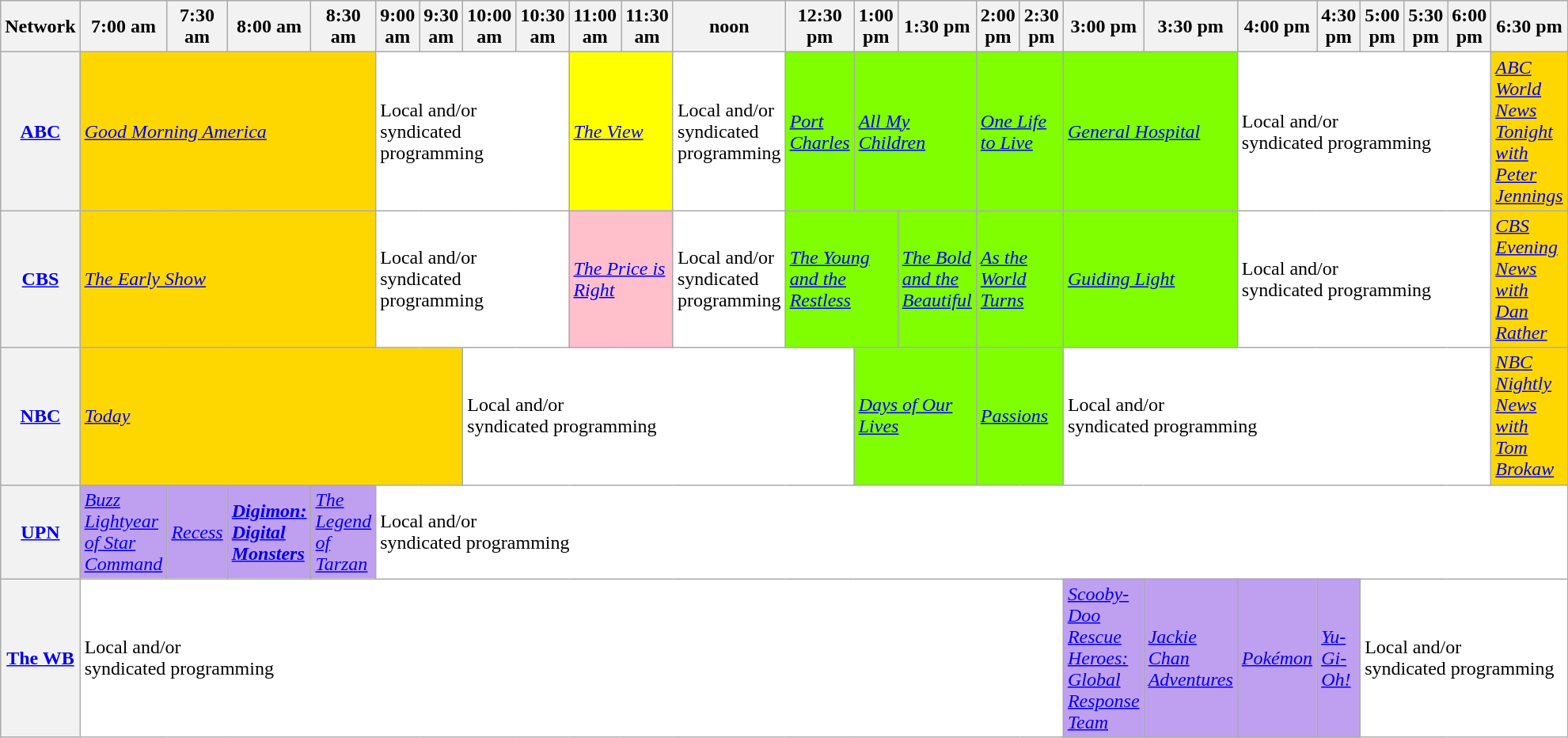<table class=wikitable>
<tr>
<th width="1.5%" bgcolor="#C0C0C0" colspan="2">Network</th>
<th width="4%" bgcolor="#C0C0C0">7:00 am</th>
<th width="4%" bgcolor="#C0C0C0">7:30 am</th>
<th width="4%" bgcolor="#C0C0C0">8:00 am</th>
<th width="4%" bgcolor="#C0C0C0">8:30 am</th>
<th width="4%" bgcolor="#C0C0C0">9:00 am</th>
<th width="4%" bgcolor="#C0C0C0">9:30 am</th>
<th width="4%" bgcolor="#C0C0C0">10:00 am</th>
<th width="4%" bgcolor="#C0C0C0">10:30 am</th>
<th width="4%" bgcolor="#C0C0C0">11:00 am</th>
<th width="4%" bgcolor="#C0C0C0">11:30 am</th>
<th width="4%" bgcolor="#C0C0C0">noon</th>
<th width="4%" bgcolor="#C0C0C0">12:30 pm</th>
<th width="4%" bgcolor="#C0C0C0">1:00 pm</th>
<th width="4%" bgcolor="#C0C0C0">1:30 pm</th>
<th width="4%" bgcolor="#C0C0C0">2:00 pm</th>
<th width="4%" bgcolor="#C0C0C0">2:30 pm</th>
<th width="4%" bgcolor="#C0C0C0">3:00 pm</th>
<th width="4%" bgcolor="#C0C0C0">3:30 pm</th>
<th width="4%" bgcolor="#C0C0C0">4:00 pm</th>
<th width="4%" bgcolor="#C0C0C0">4:30 pm</th>
<th width="4%" bgcolor="#C0C0C0">5:00 pm</th>
<th width="4%" bgcolor="#C0C0C0">5:30 pm</th>
<th width="4%" bgcolor="#C0C0C0">6:00 pm</th>
<th width="4%" bgcolor="#C0C0C0">6:30 pm</th>
</tr>
<tr>
<th bgcolor="#C0C0C0"colspan="2"><a href='#'>ABC</a></th>
<td bgcolor="gold" colspan="4"><em><a href='#'>Good Morning America</a></em></td>
<td bgcolor="white" colspan="4">Local and/or<br>syndicated programming</td>
<td bgcolor="yellow" colspan="2"><em><a href='#'>The View</a></em></td>
<td bgcolor="white">Local and/or<br>syndicated programming</td>
<td bgcolor="chartreuse"><em><a href='#'>Port Charles</a></em></td>
<td bgcolor="chartreuse" colspan="2"><em><a href='#'>All My Children</a></em></td>
<td bgcolor="chartreuse" colspan="2"><em><a href='#'>One Life to Live</a></em></td>
<td bgcolor="chartreuse" colspan="2"><em><a href='#'>General Hospital</a></em></td>
<td bgcolor="white" colspan="5">Local and/or<br>syndicated programming</td>
<td bgcolor="gold"><em><a href='#'>ABC World News Tonight with Peter Jennings</a></em></td>
</tr>
<tr>
<th bgcolor="#C0C0C0"colspan="2"><a href='#'>CBS</a></th>
<td bgcolor="gold" colspan="4"><em><a href='#'>The Early Show</a></em></td>
<td bgcolor="white" colspan="4">Local and/or<br>syndicated programming</td>
<td bgcolor="pink" colspan="2"><em><a href='#'>The Price is Right</a></em></td>
<td bgcolor="white">Local and/or<br>syndicated programming</td>
<td bgcolor="chartreuse" colspan="2"><em><a href='#'>The Young and the Restless</a></em></td>
<td bgcolor="chartreuse"><em><a href='#'>The Bold and the Beautiful</a></em></td>
<td bgcolor="chartreuse" colspan="2"><em><a href='#'>As the World Turns</a></em></td>
<td bgcolor="chartreuse" colspan="2"><em><a href='#'>Guiding Light</a></em></td>
<td bgcolor="white" colspan="5">Local and/or<br>syndicated programming</td>
<td bgcolor="gold"><em><a href='#'>CBS Evening News with Dan Rather</a></em></td>
</tr>
<tr>
<th bgcolor="#C0C0C0"colspan="2"><a href='#'>NBC</a></th>
<td bgcolor="gold" colspan="6"><em><a href='#'>Today</a></em></td>
<td bgcolor="white" colspan="6">Local and/or<br>syndicated programming</td>
<td bgcolor="chartreuse" colspan="2"><em><a href='#'>Days of Our Lives</a></em></td>
<td bgcolor="chartreuse" colspan="2"><em><a href='#'>Passions</a></em></td>
<td bgcolor="white" colspan="7">Local and/or<br>syndicated programming</td>
<td bgcolor="gold"><em><a href='#'>NBC Nightly News with Tom Brokaw</a></em></td>
</tr>
<tr>
<th bgcolor="#C0C0C0" colspan="2"><a href='#'>UPN</a></th>
<td bgcolor="bf9fef"><em><a href='#'>Buzz Lightyear of Star Command</a></em></td>
<td bgcolor="bf9fef"><em><a href='#'>Recess</a></em></td>
<td bgcolor="bf9fef"><strong><em><a href='#'>Digimon: Digital Monsters</a></em></strong></td>
<td bgcolor="bf9fef"><em><a href='#'>The Legend of Tarzan</a></em></td>
<td bgcolor="white" colspan="20">Local and/or<br>syndicated programming</td>
</tr>
<tr>
<th bgcolor="#C0C0C0" colspan="2"><a href='#'>The WB</a></th>
<td bgcolor="white" colspan="16">Local and/or<br>syndicated programming</td>
<td bgcolor="bf9fef"><em><a href='#'>Scooby-Doo</a></em> <br><em><a href='#'>Rescue Heroes: Global Response Team</a></em> </td>
<td bgcolor="bf9fef"><em><a href='#'>Jackie Chan Adventures</a></em></td>
<td bgcolor="bf9fef"><em><a href='#'>Pokémon</a></em></td>
<td bgcolor="bf9fef"><em><a href='#'>Yu-Gi-Oh!</a></em></td>
<td bgcolor="white" colspan="4">Local and/or<br>syndicated programming</td>
</tr>
</table>
